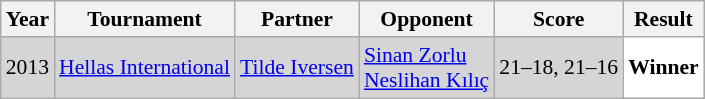<table class="sortable wikitable" style="font-size: 90%;">
<tr>
<th>Year</th>
<th>Tournament</th>
<th>Partner</th>
<th>Opponent</th>
<th>Score</th>
<th>Result</th>
</tr>
<tr style="background:#D5D5D5">
<td align="center">2013</td>
<td align="left"><a href='#'>Hellas International</a></td>
<td align="left"> <a href='#'>Tilde Iversen</a></td>
<td align="left"> <a href='#'>Sinan Zorlu</a><br> <a href='#'>Neslihan Kılıç</a></td>
<td align="left">21–18, 21–16</td>
<td style="text-align:left; background:white"> <strong>Winner</strong></td>
</tr>
</table>
